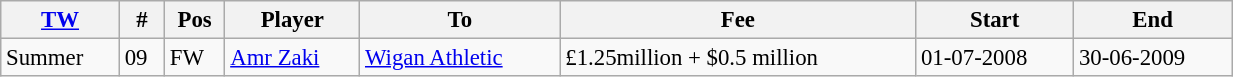<table width=65% class="wikitable" style="text-align:center; font-size:95%; text-align:left">
<tr>
<th><a href='#'>TW</a></th>
<th>#</th>
<th>Pos</th>
<th>Player</th>
<th>To</th>
<th>Fee</th>
<th>Start</th>
<th>End</th>
</tr>
<tr --->
<td>Summer</td>
<td>09</td>
<td>FW</td>
<td> <a href='#'>Amr Zaki</a></td>
<td> <a href='#'>Wigan Athletic</a></td>
<td>£1.25million + $0.5 million</td>
<td>01-07-2008</td>
<td>30-06-2009</td>
</tr>
</table>
